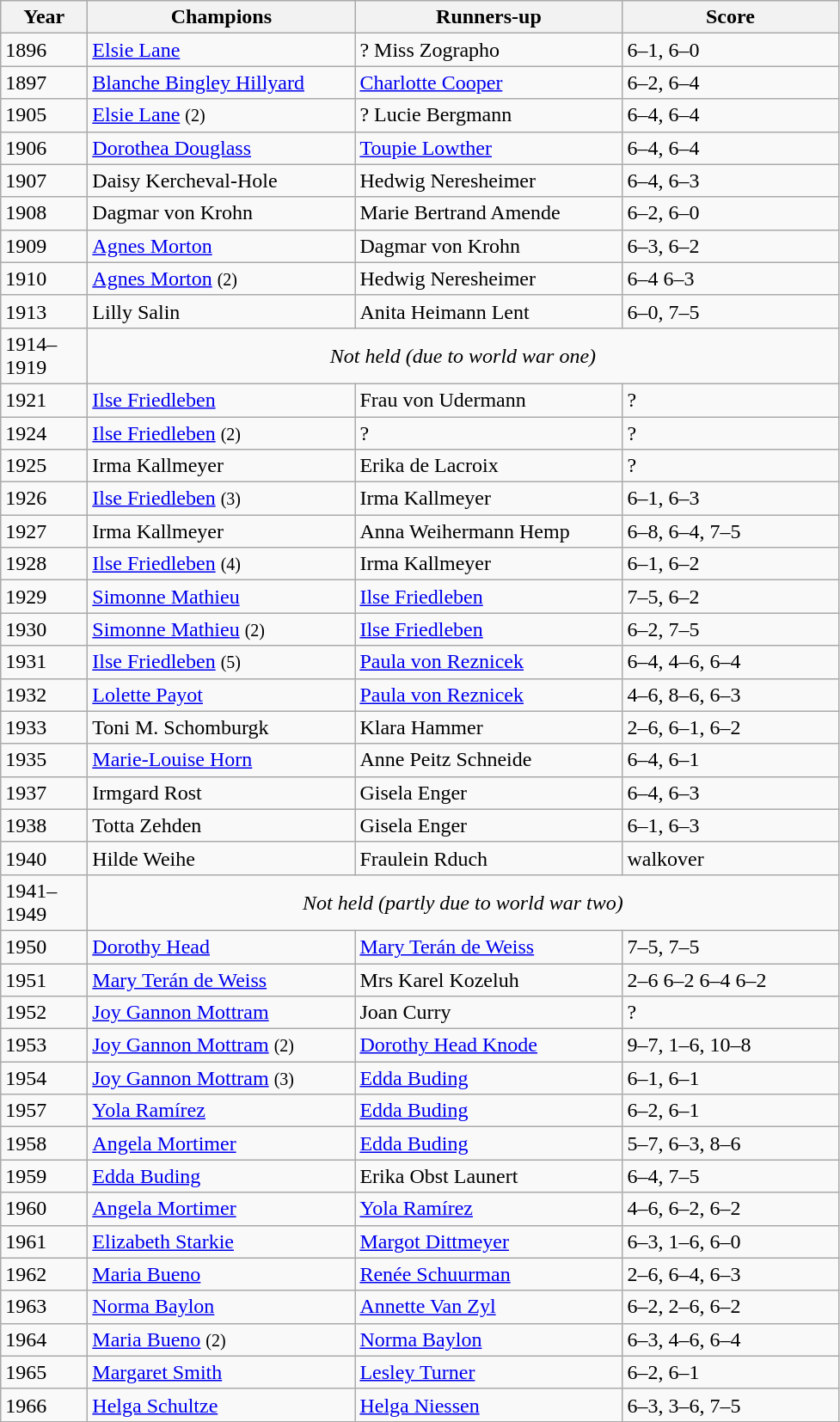<table class="wikitable sortable">
<tr>
<th style="width:60px;">Year</th>
<th style="width:200px;">Champions</th>
<th style="width:200px;">Runners-up</th>
<th style="width:160px;">Score</th>
</tr>
<tr>
<td>1896 </td>
<td> <a href='#'>Elsie Lane</a></td>
<td>? Miss Zographo</td>
<td>6–1, 6–0</td>
</tr>
<tr>
<td>1897</td>
<td> <a href='#'>Blanche Bingley Hillyard</a></td>
<td> <a href='#'>Charlotte Cooper</a></td>
<td>6–2, 6–4</td>
</tr>
<tr>
<td>1905</td>
<td> <a href='#'>Elsie Lane</a> <small>(2)</small></td>
<td>? Lucie Bergmann</td>
<td>6–4, 6–4</td>
</tr>
<tr>
<td>1906</td>
<td> <a href='#'>Dorothea Douglass</a></td>
<td> <a href='#'>Toupie Lowther</a></td>
<td>6–4, 6–4</td>
</tr>
<tr>
<td>1907</td>
<td> Daisy Kercheval-Hole</td>
<td> Hedwig Neresheimer</td>
<td>6–4, 6–3</td>
</tr>
<tr>
<td>1908</td>
<td> Dagmar von Krohn</td>
<td> Marie Bertrand Amende</td>
<td>6–2, 6–0</td>
</tr>
<tr>
<td>1909</td>
<td> <a href='#'>Agnes Morton</a></td>
<td> Dagmar von Krohn</td>
<td>6–3, 6–2</td>
</tr>
<tr>
<td>1910</td>
<td> <a href='#'>Agnes Morton</a> <small>(2)</small></td>
<td> Hedwig Neresheimer</td>
<td>6–4 6–3</td>
</tr>
<tr>
<td>1913</td>
<td> Lilly Salin</td>
<td> Anita Heimann Lent</td>
<td>6–0, 7–5</td>
</tr>
<tr>
<td>1914–1919</td>
<td colspan=3 align=center><em>Not held (due to world war one)</em></td>
</tr>
<tr>
<td>1921</td>
<td> <a href='#'>Ilse Friedleben</a></td>
<td> Frau von Udermann</td>
<td>?</td>
</tr>
<tr>
<td>1924</td>
<td> <a href='#'>Ilse Friedleben</a> <small>(2)</small></td>
<td>?</td>
<td>?</td>
</tr>
<tr>
<td>1925</td>
<td> Irma Kallmeyer</td>
<td> Erika de Lacroix</td>
<td>?</td>
</tr>
<tr>
<td>1926</td>
<td> <a href='#'>Ilse Friedleben</a> <small>(3)</small></td>
<td> Irma Kallmeyer</td>
<td>6–1, 6–3</td>
</tr>
<tr>
<td>1927</td>
<td> Irma Kallmeyer</td>
<td> Anna Weihermann Hemp</td>
<td>6–8, 6–4, 7–5</td>
</tr>
<tr>
<td>1928</td>
<td> <a href='#'>Ilse Friedleben</a> <small>(4)</small></td>
<td> Irma Kallmeyer</td>
<td>6–1, 6–2</td>
</tr>
<tr>
<td>1929</td>
<td> <a href='#'>Simonne Mathieu</a></td>
<td> <a href='#'>Ilse Friedleben</a></td>
<td>7–5, 6–2</td>
</tr>
<tr>
<td>1930</td>
<td> <a href='#'>Simonne Mathieu</a> <small>(2)</small></td>
<td> <a href='#'>Ilse Friedleben</a></td>
<td>6–2, 7–5</td>
</tr>
<tr>
<td>1931</td>
<td> <a href='#'>Ilse Friedleben</a> <small>(5)</small></td>
<td> <a href='#'>Paula von Reznicek</a></td>
<td>6–4, 4–6, 6–4</td>
</tr>
<tr>
<td>1932</td>
<td> <a href='#'>Lolette Payot</a></td>
<td> <a href='#'>Paula von Reznicek</a></td>
<td>4–6, 8–6, 6–3</td>
</tr>
<tr>
<td>1933</td>
<td> Toni M. Schomburgk</td>
<td> Klara Hammer</td>
<td>2–6, 6–1, 6–2</td>
</tr>
<tr>
<td>1935</td>
<td> <a href='#'>Marie-Louise Horn</a></td>
<td> Anne Peitz Schneide</td>
<td>6–4, 6–1</td>
</tr>
<tr>
<td>1937</td>
<td> Irmgard Rost</td>
<td> Gisela Enger</td>
<td>6–4, 6–3</td>
</tr>
<tr>
<td>1938</td>
<td> Totta Zehden</td>
<td> Gisela Enger</td>
<td>6–1, 6–3</td>
</tr>
<tr>
<td>1940</td>
<td> Hilde Weihe</td>
<td> Fraulein Rduch</td>
<td>walkover</td>
</tr>
<tr>
<td>1941–1949</td>
<td colspan=3 align=center><em>Not held (partly due to world war two)</em></td>
</tr>
<tr>
<td>1950</td>
<td> <a href='#'>Dorothy Head</a></td>
<td> <a href='#'>Mary Terán de Weiss</a></td>
<td>7–5, 7–5</td>
</tr>
<tr>
<td>1951</td>
<td> <a href='#'>Mary Terán de Weiss</a></td>
<td> Mrs Karel Kozeluh</td>
<td>2–6 6–2 6–4 6–2</td>
</tr>
<tr>
<td>1952</td>
<td>  <a href='#'>Joy Gannon Mottram</a></td>
<td> Joan Curry</td>
<td>?</td>
</tr>
<tr>
<td>1953</td>
<td>  <a href='#'>Joy Gannon Mottram</a> <small>(2)</small></td>
<td> <a href='#'>Dorothy Head Knode</a></td>
<td>9–7, 1–6, 10–8</td>
</tr>
<tr>
<td>1954</td>
<td>  <a href='#'>Joy Gannon Mottram</a> <small>(3)</small></td>
<td> <a href='#'>Edda Buding</a></td>
<td>6–1, 6–1</td>
</tr>
<tr>
<td>1957</td>
<td> <a href='#'>Yola Ramírez</a></td>
<td> <a href='#'>Edda Buding</a></td>
<td>6–2, 6–1</td>
</tr>
<tr>
<td>1958</td>
<td> <a href='#'>Angela Mortimer</a></td>
<td> <a href='#'>Edda Buding</a></td>
<td>5–7, 6–3, 8–6</td>
</tr>
<tr>
<td>1959</td>
<td> <a href='#'>Edda Buding</a></td>
<td> Erika Obst Launert</td>
<td>6–4, 7–5</td>
</tr>
<tr>
<td>1960</td>
<td> <a href='#'>Angela Mortimer</a></td>
<td> <a href='#'>Yola Ramírez</a></td>
<td>4–6, 6–2, 6–2</td>
</tr>
<tr>
<td>1961</td>
<td> <a href='#'>Elizabeth Starkie</a></td>
<td> <a href='#'>Margot Dittmeyer</a></td>
<td>6–3, 1–6, 6–0</td>
</tr>
<tr>
<td>1962</td>
<td>  <a href='#'>Maria Bueno</a></td>
<td> <a href='#'>Renée Schuurman</a></td>
<td>2–6, 6–4, 6–3</td>
</tr>
<tr>
<td>1963</td>
<td> <a href='#'>Norma Baylon</a></td>
<td> <a href='#'>Annette Van Zyl</a></td>
<td>6–2, 2–6, 6–2</td>
</tr>
<tr>
<td>1964 </td>
<td>  <a href='#'>Maria Bueno</a> <small>(2)</small></td>
<td> <a href='#'>Norma Baylon</a></td>
<td>6–3, 4–6, 6–4</td>
</tr>
<tr>
<td>1965 </td>
<td> <a href='#'>Margaret Smith</a></td>
<td> <a href='#'>Lesley Turner</a></td>
<td>6–2, 6–1</td>
</tr>
<tr>
<td>1966</td>
<td> <a href='#'>Helga Schultze</a></td>
<td> <a href='#'>Helga Niessen</a></td>
<td>6–3, 3–6, 7–5</td>
</tr>
<tr>
</tr>
</table>
